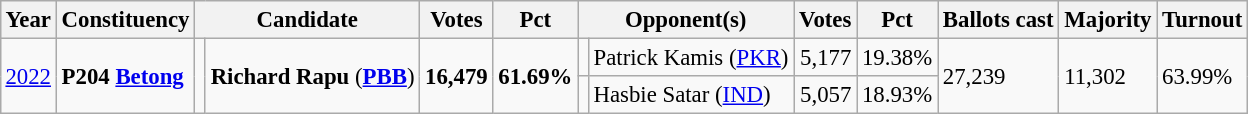<table class="wikitable" style="margin:0.5em ; font-size:95%">
<tr>
<th>Year</th>
<th>Constituency</th>
<th colspan=2>Candidate</th>
<th>Votes</th>
<th>Pct</th>
<th colspan=2>Opponent(s)</th>
<th>Votes</th>
<th>Pct</th>
<th>Ballots cast</th>
<th>Majority</th>
<th>Turnout</th>
</tr>
<tr>
<td rowspan=2><a href='#'>2022</a></td>
<td rowspan=2><strong>P204 <a href='#'>Betong</a></strong></td>
<td rowspan=2 ></td>
<td rowspan=2><strong>Richard Rapu</strong> (<a href='#'><strong>PBB</strong></a>)</td>
<td rowspan=2 align=right><strong>16,479</strong></td>
<td rowspan=2><strong>61.69%</strong></td>
<td></td>
<td>Patrick Kamis (<a href='#'>PKR</a>)</td>
<td align=right>5,177</td>
<td>19.38%</td>
<td rowspan=2>27,239</td>
<td rowspan=2>11,302</td>
<td rowspan=2>63.99%</td>
</tr>
<tr>
<td></td>
<td>Hasbie Satar (<a href='#'>IND</a>)</td>
<td align=right>5,057</td>
<td>18.93%</td>
</tr>
</table>
